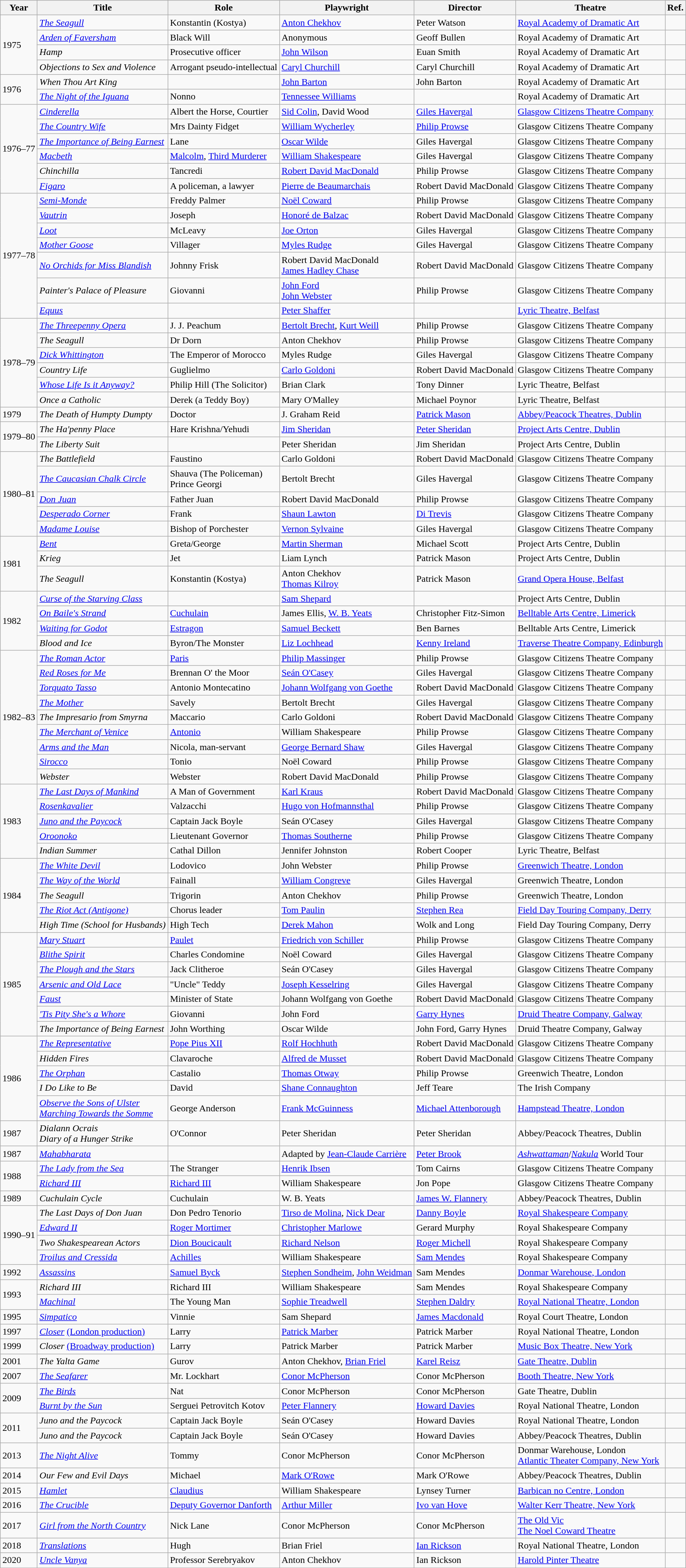<table class="wikitable sortable unsortable">
<tr>
<th>Year</th>
<th>Title</th>
<th>Role</th>
<th>Playwright</th>
<th>Director</th>
<th>Theatre</th>
<th>Ref.</th>
</tr>
<tr>
<td rowspan=4>1975</td>
<td><em><a href='#'>The Seagull</a></em></td>
<td>Konstantin (Kostya)</td>
<td><a href='#'>Anton Chekhov</a></td>
<td>Peter Watson</td>
<td><a href='#'>Royal Academy of Dramatic Art</a></td>
<td></td>
</tr>
<tr>
<td><em><a href='#'>Arden of Faversham</a></em></td>
<td>Black Will</td>
<td>Anonymous</td>
<td>Geoff Bullen</td>
<td>Royal Academy of Dramatic Art</td>
<td></td>
</tr>
<tr>
<td><em>Hamp</em></td>
<td>Prosecutive officer</td>
<td><a href='#'>John Wilson</a></td>
<td>Euan Smith</td>
<td>Royal Academy of Dramatic Art</td>
<td></td>
</tr>
<tr>
<td><em>Objections to Sex and Violence</em></td>
<td>Arrogant pseudo-intellectual</td>
<td><a href='#'>Caryl Churchill</a></td>
<td>Caryl Churchill</td>
<td>Royal Academy of Dramatic Art</td>
<td></td>
</tr>
<tr>
<td rowspan=2>1976</td>
<td><em>When Thou Art King</em></td>
<td></td>
<td><a href='#'>John Barton</a></td>
<td>John Barton</td>
<td>Royal Academy of Dramatic Art</td>
<td></td>
</tr>
<tr>
<td><em><a href='#'>The Night of the Iguana</a></em></td>
<td>Nonno</td>
<td><a href='#'>Tennessee Williams</a></td>
<td></td>
<td>Royal Academy of Dramatic Art</td>
<td></td>
</tr>
<tr>
<td rowspan=6>1976–77</td>
<td><em><a href='#'>Cinderella</a></em></td>
<td>Albert the Horse, Courtier</td>
<td><a href='#'>Sid Colin</a>, David Wood</td>
<td><a href='#'>Giles Havergal</a></td>
<td><a href='#'>Glasgow Citizens Theatre Company</a></td>
<td></td>
</tr>
<tr>
<td><em><a href='#'>The Country Wife</a></em></td>
<td>Mrs Dainty Fidget</td>
<td><a href='#'>William Wycherley</a></td>
<td><a href='#'>Philip Prowse</a></td>
<td>Glasgow Citizens Theatre Company</td>
<td></td>
</tr>
<tr>
<td><em><a href='#'>The Importance of Being Earnest</a></em></td>
<td>Lane</td>
<td><a href='#'>Oscar Wilde</a></td>
<td>Giles Havergal</td>
<td>Glasgow Citizens Theatre Company</td>
<td></td>
</tr>
<tr>
<td><em><a href='#'>Macbeth</a></em></td>
<td><a href='#'>Malcolm</a>, <a href='#'>Third Murderer</a></td>
<td><a href='#'>William Shakespeare</a></td>
<td>Giles Havergal</td>
<td>Glasgow Citizens Theatre Company</td>
<td></td>
</tr>
<tr>
<td><em>Chinchilla</em></td>
<td>Tancredi</td>
<td><a href='#'>Robert David MacDonald</a></td>
<td>Philip Prowse</td>
<td>Glasgow Citizens Theatre Company</td>
<td></td>
</tr>
<tr>
<td><em><a href='#'>Figaro</a></em></td>
<td>A policeman, a lawyer</td>
<td><a href='#'>Pierre de Beaumarchais</a></td>
<td>Robert David MacDonald</td>
<td>Glasgow Citizens Theatre Company</td>
<td></td>
</tr>
<tr>
<td rowspan=7>1977–78</td>
<td><em><a href='#'>Semi-Monde</a></em></td>
<td>Freddy Palmer</td>
<td><a href='#'>Noël Coward</a></td>
<td>Philip Prowse</td>
<td>Glasgow Citizens Theatre Company</td>
<td></td>
</tr>
<tr>
<td><em><a href='#'>Vautrin</a></em></td>
<td>Joseph</td>
<td><a href='#'>Honoré de Balzac</a></td>
<td>Robert David MacDonald</td>
<td>Glasgow Citizens Theatre Company</td>
<td></td>
</tr>
<tr>
<td><em><a href='#'>Loot</a></em></td>
<td>McLeavy</td>
<td><a href='#'>Joe Orton</a></td>
<td>Giles Havergal</td>
<td>Glasgow Citizens Theatre Company</td>
<td></td>
</tr>
<tr>
<td><em><a href='#'>Mother Goose</a></em></td>
<td>Villager</td>
<td><a href='#'>Myles Rudge</a></td>
<td>Giles Havergal</td>
<td>Glasgow Citizens Theatre Company</td>
<td></td>
</tr>
<tr>
<td><em><a href='#'>No Orchids for Miss Blandish</a></em></td>
<td>Johnny Frisk</td>
<td>Robert David MacDonald <br> <a href='#'>James Hadley Chase</a></td>
<td>Robert David MacDonald</td>
<td>Glasgow Citizens Theatre Company</td>
<td></td>
</tr>
<tr>
<td><em>Painter's Palace of Pleasure</em></td>
<td>Giovanni</td>
<td><a href='#'>John Ford</a> <br> <a href='#'>John Webster</a></td>
<td>Philip Prowse</td>
<td>Glasgow Citizens Theatre Company</td>
<td></td>
</tr>
<tr>
<td><em><a href='#'>Equus</a></em></td>
<td></td>
<td><a href='#'>Peter Shaffer</a></td>
<td></td>
<td><a href='#'>Lyric Theatre, Belfast</a></td>
<td></td>
</tr>
<tr>
<td rowspan=6>1978–79</td>
<td><em><a href='#'>The Threepenny Opera</a></em></td>
<td>J. J. Peachum</td>
<td><a href='#'>Bertolt Brecht</a>, <a href='#'>Kurt Weill</a></td>
<td>Philip Prowse</td>
<td>Glasgow Citizens Theatre Company</td>
<td></td>
</tr>
<tr>
<td><em>The Seagull</em></td>
<td>Dr Dorn</td>
<td>Anton Chekhov</td>
<td>Philip Prowse</td>
<td>Glasgow Citizens Theatre Company</td>
<td></td>
</tr>
<tr>
<td><em><a href='#'>Dick Whittington</a></em></td>
<td>The Emperor of Morocco</td>
<td>Myles Rudge</td>
<td>Giles Havergal</td>
<td>Glasgow Citizens Theatre Company</td>
<td></td>
</tr>
<tr>
<td><em>Country Life</em></td>
<td>Guglielmo</td>
<td><a href='#'>Carlo Goldoni</a></td>
<td>Robert David MacDonald</td>
<td>Glasgow Citizens Theatre Company</td>
<td></td>
</tr>
<tr>
<td><em><a href='#'>Whose Life Is it Anyway?</a></em></td>
<td>Philip Hill (The Solicitor)</td>
<td>Brian Clark</td>
<td>Tony Dinner</td>
<td>Lyric Theatre, Belfast</td>
<td></td>
</tr>
<tr>
<td><em>Once a Catholic</em></td>
<td>Derek (a Teddy Boy)</td>
<td>Mary O'Malley</td>
<td>Michael Poynor</td>
<td>Lyric Theatre, Belfast</td>
<td></td>
</tr>
<tr>
<td>1979</td>
<td><em>The Death of Humpty Dumpty</em></td>
<td>Doctor</td>
<td>J. Graham Reid</td>
<td><a href='#'>Patrick Mason</a></td>
<td><a href='#'>Abbey/Peacock Theatres, Dublin</a></td>
<td></td>
</tr>
<tr>
<td rowspan=2>1979–80</td>
<td><em>The Ha'penny Place</em></td>
<td>Hare Krishna/Yehudi</td>
<td><a href='#'>Jim Sheridan</a></td>
<td><a href='#'>Peter Sheridan</a></td>
<td><a href='#'>Project Arts Centre, Dublin</a></td>
<td></td>
</tr>
<tr>
<td><em>The Liberty Suit</em></td>
<td></td>
<td>Peter Sheridan</td>
<td>Jim Sheridan</td>
<td>Project Arts Centre, Dublin</td>
<td></td>
</tr>
<tr>
<td rowspan=5>1980–81</td>
<td><em>The Battlefield</em></td>
<td>Faustino</td>
<td>Carlo Goldoni</td>
<td>Robert David MacDonald</td>
<td>Glasgow Citizens Theatre Company</td>
<td></td>
</tr>
<tr>
<td><em><a href='#'>The Caucasian Chalk Circle</a></em></td>
<td>Shauva (The Policeman) <br> Prince Georgi</td>
<td>Bertolt Brecht</td>
<td>Giles Havergal</td>
<td>Glasgow Citizens Theatre Company</td>
<td></td>
</tr>
<tr>
<td><em><a href='#'>Don Juan</a></em></td>
<td>Father Juan</td>
<td>Robert David MacDonald</td>
<td>Philip Prowse</td>
<td>Glasgow Citizens Theatre Company</td>
<td></td>
</tr>
<tr>
<td><em><a href='#'>Desperado Corner</a></em></td>
<td>Frank</td>
<td><a href='#'>Shaun Lawton</a></td>
<td><a href='#'>Di Trevis</a></td>
<td>Glasgow Citizens Theatre Company</td>
<td></td>
</tr>
<tr>
<td><em><a href='#'>Madame Louise</a></em></td>
<td>Bishop of Porchester</td>
<td><a href='#'>Vernon Sylvaine</a></td>
<td>Giles Havergal</td>
<td>Glasgow Citizens Theatre Company</td>
<td></td>
</tr>
<tr>
<td rowspan=3>1981</td>
<td><em><a href='#'>Bent</a></em></td>
<td>Greta/George</td>
<td><a href='#'>Martin Sherman</a></td>
<td>Michael Scott</td>
<td>Project Arts Centre, Dublin</td>
<td></td>
</tr>
<tr>
<td><em>Krieg</em></td>
<td>Jet</td>
<td>Liam Lynch</td>
<td>Patrick Mason</td>
<td>Project Arts Centre, Dublin</td>
<td></td>
</tr>
<tr>
<td><em>The Seagull</em></td>
<td>Konstantin (Kostya)</td>
<td>Anton Chekhov <br> <a href='#'>Thomas Kilroy</a></td>
<td>Patrick Mason</td>
<td><a href='#'>Grand Opera House, Belfast</a></td>
<td></td>
</tr>
<tr>
<td rowspan=4>1982</td>
<td><em><a href='#'>Curse of the Starving Class</a></em></td>
<td></td>
<td><a href='#'>Sam Shepard</a></td>
<td></td>
<td>Project Arts Centre, Dublin</td>
<td></td>
</tr>
<tr>
<td><em><a href='#'>On Baile's Strand</a></em></td>
<td><a href='#'>Cuchulain</a></td>
<td>James Ellis, <a href='#'>W. B. Yeats</a></td>
<td>Christopher Fitz-Simon</td>
<td><a href='#'>Belltable Arts Centre, Limerick</a></td>
<td></td>
</tr>
<tr>
<td><em><a href='#'>Waiting for Godot</a></em></td>
<td><a href='#'>Estragon</a></td>
<td><a href='#'>Samuel Beckett</a></td>
<td>Ben Barnes</td>
<td>Belltable Arts Centre, Limerick</td>
<td></td>
</tr>
<tr>
<td><em>Blood and Ice</em></td>
<td>Byron/The Monster</td>
<td><a href='#'>Liz Lochhead</a></td>
<td><a href='#'>Kenny Ireland</a></td>
<td><a href='#'>Traverse Theatre Company, Edinburgh</a></td>
<td></td>
</tr>
<tr>
<td rowspan=9>1982–83</td>
<td><em><a href='#'>The Roman Actor</a></em></td>
<td><a href='#'>Paris</a></td>
<td><a href='#'>Philip Massinger</a></td>
<td>Philip Prowse</td>
<td>Glasgow Citizens Theatre Company</td>
<td></td>
</tr>
<tr>
<td><em><a href='#'>Red Roses for Me</a></em></td>
<td>Brennan O' the Moor</td>
<td><a href='#'>Seán O'Casey</a></td>
<td>Giles Havergal</td>
<td>Glasgow Citizens Theatre Company</td>
<td></td>
</tr>
<tr>
<td><em><a href='#'>Torquato Tasso</a></em></td>
<td>Antonio Montecatino</td>
<td><a href='#'>Johann Wolfgang von Goethe</a></td>
<td>Robert David MacDonald</td>
<td>Glasgow Citizens Theatre Company</td>
<td></td>
</tr>
<tr>
<td><em><a href='#'>The Mother</a></em></td>
<td>Savely</td>
<td>Bertolt Brecht</td>
<td>Giles Havergal</td>
<td>Glasgow Citizens Theatre Company</td>
<td></td>
</tr>
<tr>
<td><em>The Impresario from Smyrna</em></td>
<td>Maccario</td>
<td>Carlo Goldoni</td>
<td>Robert David MacDonald</td>
<td>Glasgow Citizens Theatre Company</td>
<td></td>
</tr>
<tr>
<td><em><a href='#'>The Merchant of Venice</a></em></td>
<td><a href='#'>Antonio</a></td>
<td>William Shakespeare</td>
<td>Philip Prowse</td>
<td>Glasgow Citizens Theatre Company</td>
<td></td>
</tr>
<tr>
<td><em><a href='#'>Arms and the Man</a></em></td>
<td>Nicola, man-servant</td>
<td><a href='#'>George Bernard Shaw</a></td>
<td>Giles Havergal</td>
<td>Glasgow Citizens Theatre Company</td>
<td></td>
</tr>
<tr>
<td><em><a href='#'>Sirocco</a></em></td>
<td>Tonio</td>
<td>Noël Coward</td>
<td>Philip Prowse</td>
<td>Glasgow Citizens Theatre Company</td>
<td></td>
</tr>
<tr>
<td><em>Webster</em></td>
<td>Webster</td>
<td>Robert David MacDonald</td>
<td>Philip Prowse</td>
<td>Glasgow Citizens Theatre Company</td>
<td></td>
</tr>
<tr>
<td rowspan=5>1983</td>
<td><em><a href='#'>The Last Days of Mankind</a></em></td>
<td>A Man of Government</td>
<td><a href='#'>Karl Kraus</a></td>
<td>Robert David MacDonald</td>
<td>Glasgow Citizens Theatre Company</td>
<td></td>
</tr>
<tr>
<td><em><a href='#'>Rosenkavalier</a></em></td>
<td>Valzacchi</td>
<td><a href='#'>Hugo von Hofmannsthal</a></td>
<td>Philip Prowse</td>
<td>Glasgow Citizens Theatre Company</td>
<td></td>
</tr>
<tr>
<td><em><a href='#'>Juno and the Paycock</a></em></td>
<td>Captain Jack Boyle</td>
<td>Seán O'Casey</td>
<td>Giles Havergal</td>
<td>Glasgow Citizens Theatre Company</td>
<td></td>
</tr>
<tr>
<td><em><a href='#'>Oroonoko</a></em></td>
<td>Lieutenant Governor</td>
<td><a href='#'>Thomas Southerne</a></td>
<td>Philip Prowse</td>
<td>Glasgow Citizens Theatre Company</td>
<td></td>
</tr>
<tr>
<td><em>Indian Summer</em></td>
<td>Cathal Dillon</td>
<td>Jennifer Johnston</td>
<td>Robert Cooper</td>
<td>Lyric Theatre, Belfast</td>
<td></td>
</tr>
<tr>
<td rowspan=5>1984</td>
<td><em><a href='#'>The White Devil</a></em></td>
<td>Lodovico</td>
<td>John Webster</td>
<td>Philip Prowse</td>
<td><a href='#'>Greenwich Theatre, London</a></td>
<td></td>
</tr>
<tr>
<td><em><a href='#'>The Way of the World</a></em></td>
<td>Fainall</td>
<td><a href='#'>William Congreve</a></td>
<td>Giles Havergal</td>
<td>Greenwich Theatre, London</td>
<td></td>
</tr>
<tr>
<td><em>The Seagull</em></td>
<td>Trigorin</td>
<td>Anton Chekhov</td>
<td>Philip Prowse</td>
<td>Greenwich Theatre, London</td>
<td></td>
</tr>
<tr>
<td><em><a href='#'>The Riot Act (Antigone)</a></em></td>
<td>Chorus leader</td>
<td><a href='#'>Tom Paulin</a></td>
<td><a href='#'>Stephen Rea</a></td>
<td><a href='#'>Field Day Touring Company, Derry</a></td>
<td></td>
</tr>
<tr>
<td><em>High Time (School for Husbands)</em></td>
<td>High Tech</td>
<td><a href='#'>Derek Mahon</a></td>
<td>Wolk and Long</td>
<td>Field Day Touring Company, Derry</td>
<td></td>
</tr>
<tr>
<td rowspan=7>1985</td>
<td><em><a href='#'>Mary Stuart</a></em></td>
<td><a href='#'>Paulet</a></td>
<td><a href='#'>Friedrich von Schiller</a></td>
<td>Philip Prowse</td>
<td>Glasgow Citizens Theatre Company</td>
<td></td>
</tr>
<tr>
<td><em><a href='#'>Blithe Spirit</a></em></td>
<td>Charles Condomine</td>
<td>Noël Coward</td>
<td>Giles Havergal</td>
<td>Glasgow Citizens Theatre Company</td>
<td></td>
</tr>
<tr>
<td><em><a href='#'>The Plough and the Stars</a></em></td>
<td>Jack Clitheroe</td>
<td>Seán O'Casey</td>
<td>Giles Havergal</td>
<td>Glasgow Citizens Theatre Company</td>
<td></td>
</tr>
<tr>
<td><em><a href='#'>Arsenic and Old Lace</a></em></td>
<td>"Uncle" Teddy</td>
<td><a href='#'>Joseph Kesselring</a></td>
<td>Giles Havergal</td>
<td>Glasgow Citizens Theatre Company</td>
<td></td>
</tr>
<tr>
<td><em><a href='#'>Faust</a></em></td>
<td>Minister of State</td>
<td>Johann Wolfgang von Goethe</td>
<td>Robert David MacDonald</td>
<td>Glasgow Citizens Theatre Company</td>
<td></td>
</tr>
<tr>
<td><em><a href='#'>'Tis Pity She's a Whore</a></em></td>
<td>Giovanni</td>
<td>John Ford</td>
<td><a href='#'>Garry Hynes</a></td>
<td><a href='#'>Druid Theatre Company, Galway</a></td>
<td></td>
</tr>
<tr>
<td><em>The Importance of Being Earnest</em></td>
<td>John Worthing</td>
<td>Oscar Wilde</td>
<td>John Ford, Garry Hynes</td>
<td>Druid Theatre Company, Galway</td>
<td></td>
</tr>
<tr>
<td rowspan=5>1986</td>
<td><em><a href='#'>The Representative</a></em></td>
<td><a href='#'>Pope Pius XII</a></td>
<td><a href='#'>Rolf Hochhuth</a></td>
<td>Robert David MacDonald</td>
<td>Glasgow Citizens Theatre Company</td>
<td></td>
</tr>
<tr>
<td><em>Hidden Fires</em></td>
<td>Clavaroche</td>
<td><a href='#'>Alfred de Musset</a></td>
<td>Robert David MacDonald</td>
<td>Glasgow Citizens Theatre Company</td>
<td></td>
</tr>
<tr>
<td><em><a href='#'>The Orphan</a></em></td>
<td>Castalio</td>
<td><a href='#'>Thomas Otway</a></td>
<td>Philip Prowse</td>
<td>Greenwich Theatre, London</td>
<td></td>
</tr>
<tr>
<td><em>I Do Like to Be</em></td>
<td>David</td>
<td><a href='#'>Shane Connaughton</a></td>
<td>Jeff Teare</td>
<td>The Irish Company</td>
<td></td>
</tr>
<tr>
<td><em><a href='#'>Observe the Sons of Ulster <br> Marching Towards the Somme</a></em></td>
<td>George Anderson</td>
<td><a href='#'>Frank McGuinness</a></td>
<td><a href='#'>Michael Attenborough</a></td>
<td><a href='#'>Hampstead Theatre, London</a></td>
<td></td>
</tr>
<tr>
<td>1987</td>
<td><em>Dialann Ocrais <br> Diary of a Hunger Strike</em></td>
<td>O'Connor</td>
<td>Peter Sheridan</td>
<td>Peter Sheridan</td>
<td>Abbey/Peacock Theatres, Dublin</td>
<td></td>
</tr>
<tr>
<td>1987</td>
<td><em><a href='#'>Mahabharata</a></em></td>
<td></td>
<td>Adapted by <a href='#'>Jean-Claude Carrière</a></td>
<td><a href='#'>Peter Brook</a></td>
<td><em><a href='#'>Ashwattaman</a></em>/<em><a href='#'>Nakula</a></em> World Tour</td>
<td></td>
</tr>
<tr>
<td rowspan=2>1988</td>
<td><em><a href='#'>The Lady from the Sea</a></em></td>
<td>The Stranger</td>
<td><a href='#'>Henrik Ibsen</a></td>
<td>Tom Cairns</td>
<td>Glasgow Citizens Theatre Company</td>
<td></td>
</tr>
<tr>
<td><em><a href='#'>Richard III</a></em></td>
<td><a href='#'>Richard III</a></td>
<td>William Shakespeare</td>
<td>Jon Pope</td>
<td>Glasgow Citizens Theatre Company</td>
<td></td>
</tr>
<tr>
<td>1989</td>
<td><em>Cuchulain Cycle</em></td>
<td>Cuchulain</td>
<td>W. B. Yeats</td>
<td><a href='#'>James W. Flannery</a></td>
<td>Abbey/Peacock Theatres, Dublin</td>
<td></td>
</tr>
<tr>
<td rowspan=4>1990–91</td>
<td><em>The Last Days of Don Juan</em></td>
<td>Don Pedro Tenorio</td>
<td><a href='#'>Tirso de Molina</a>, <a href='#'>Nick Dear</a></td>
<td><a href='#'>Danny Boyle</a></td>
<td><a href='#'>Royal Shakespeare Company</a></td>
<td></td>
</tr>
<tr>
<td><em><a href='#'>Edward II</a></em></td>
<td><a href='#'>Roger Mortimer</a></td>
<td><a href='#'>Christopher Marlowe</a></td>
<td>Gerard Murphy</td>
<td>Royal Shakespeare Company</td>
<td></td>
</tr>
<tr>
<td><em>Two Shakespearean Actors</em></td>
<td><a href='#'>Dion Boucicault</a></td>
<td><a href='#'>Richard Nelson</a></td>
<td><a href='#'>Roger Michell</a></td>
<td>Royal Shakespeare Company</td>
<td></td>
</tr>
<tr>
<td><em><a href='#'>Troilus and Cressida</a></em></td>
<td><a href='#'>Achilles</a></td>
<td>William Shakespeare</td>
<td><a href='#'>Sam Mendes</a></td>
<td>Royal Shakespeare Company</td>
<td></td>
</tr>
<tr>
<td>1992</td>
<td><em><a href='#'>Assassins</a></em></td>
<td><a href='#'>Samuel Byck</a></td>
<td><a href='#'>Stephen Sondheim</a>, <a href='#'>John Weidman</a></td>
<td>Sam Mendes</td>
<td><a href='#'>Donmar Warehouse, London</a></td>
<td></td>
</tr>
<tr>
<td rowspan=2>1993</td>
<td><em>Richard III</em></td>
<td>Richard III</td>
<td>William Shakespeare</td>
<td>Sam Mendes</td>
<td>Royal Shakespeare Company</td>
<td></td>
</tr>
<tr>
<td><em><a href='#'>Machinal</a></em></td>
<td>The Young Man</td>
<td><a href='#'>Sophie Treadwell</a></td>
<td><a href='#'>Stephen Daldry</a></td>
<td><a href='#'>Royal National Theatre, London</a></td>
<td></td>
</tr>
<tr>
<td>1995</td>
<td><em><a href='#'>Simpatico</a></em></td>
<td>Vinnie</td>
<td>Sam Shepard</td>
<td><a href='#'>James Macdonald</a></td>
<td>Royal Court Theatre, London</td>
<td></td>
</tr>
<tr>
<td>1997</td>
<td><em><a href='#'>Closer</a></em> <a href='#'>(London production)</a></td>
<td>Larry</td>
<td><a href='#'>Patrick Marber</a></td>
<td>Patrick Marber</td>
<td>Royal National Theatre, London</td>
<td></td>
</tr>
<tr>
<td>1999</td>
<td><em>Closer</em> <a href='#'>(Broadway production)</a></td>
<td>Larry</td>
<td>Patrick Marber</td>
<td>Patrick Marber</td>
<td><a href='#'>Music Box Theatre, New York</a></td>
<td></td>
</tr>
<tr>
<td>2001</td>
<td><em>The Yalta Game</em></td>
<td>Gurov</td>
<td>Anton Chekhov, <a href='#'>Brian Friel</a></td>
<td><a href='#'>Karel Reisz</a></td>
<td><a href='#'>Gate Theatre, Dublin</a></td>
<td></td>
</tr>
<tr>
<td>2007</td>
<td><em><a href='#'>The Seafarer</a></em></td>
<td>Mr. Lockhart</td>
<td><a href='#'>Conor McPherson</a></td>
<td>Conor McPherson</td>
<td><a href='#'>Booth Theatre, New York</a></td>
<td></td>
</tr>
<tr>
<td rowspan=2>2009</td>
<td><em><a href='#'>The Birds</a></em></td>
<td>Nat</td>
<td>Conor McPherson</td>
<td>Conor McPherson</td>
<td>Gate Theatre, Dublin</td>
<td></td>
</tr>
<tr>
<td><em><a href='#'>Burnt by the Sun</a></em></td>
<td>Serguei Petrovitch Kotov</td>
<td><a href='#'>Peter Flannery</a></td>
<td><a href='#'>Howard Davies</a></td>
<td>Royal National Theatre, London</td>
<td></td>
</tr>
<tr>
<td rowspan=2>2011</td>
<td><em>Juno and the Paycock</em></td>
<td>Captain Jack Boyle</td>
<td>Seán O'Casey</td>
<td>Howard Davies</td>
<td>Royal National Theatre, London</td>
<td></td>
</tr>
<tr>
<td><em>Juno and the Paycock</em></td>
<td>Captain Jack Boyle</td>
<td>Seán O'Casey</td>
<td>Howard Davies</td>
<td>Abbey/Peacock Theatres, Dublin</td>
<td></td>
</tr>
<tr>
<td>2013</td>
<td><em><a href='#'>The Night Alive</a></em></td>
<td>Tommy</td>
<td>Conor McPherson</td>
<td>Conor McPherson</td>
<td>Donmar Warehouse, London<br><a href='#'>Atlantic Theater Company, New York</a></td>
<td></td>
</tr>
<tr>
<td>2014</td>
<td><em>Our Few and Evil Days</em></td>
<td>Michael</td>
<td><a href='#'>Mark O'Rowe</a></td>
<td>Mark O'Rowe</td>
<td>Abbey/Peacock Theatres, Dublin</td>
<td></td>
</tr>
<tr>
<td>2015</td>
<td><em><a href='#'>Hamlet</a></em></td>
<td><a href='#'>Claudius</a></td>
<td>William Shakespeare</td>
<td>Lynsey Turner</td>
<td><a href='#'>Barbican no Centre, London</a></td>
<td></td>
</tr>
<tr>
<td>2016</td>
<td><em><a href='#'>The Crucible</a></em></td>
<td><a href='#'>Deputy Governor Danforth</a></td>
<td><a href='#'>Arthur Miller</a></td>
<td><a href='#'>Ivo van Hove</a></td>
<td><a href='#'>Walter Kerr Theatre, New York</a></td>
<td></td>
</tr>
<tr>
<td>2017</td>
<td><em><a href='#'>Girl from the North Country</a></em></td>
<td>Nick Lane</td>
<td>Conor McPherson</td>
<td>Conor McPherson</td>
<td><a href='#'>The Old Vic</a><br><a href='#'>The Noel Coward Theatre</a></td>
<td></td>
</tr>
<tr>
<td>2018</td>
<td><em><a href='#'>Translations</a></em></td>
<td>Hugh</td>
<td>Brian Friel</td>
<td><a href='#'>Ian Rickson</a></td>
<td>Royal National Theatre, London</td>
<td></td>
</tr>
<tr>
<td>2020</td>
<td><em><a href='#'>Uncle Vanya</a></em></td>
<td>Professor Serebryakov</td>
<td>Anton Chekhov</td>
<td>Ian Rickson</td>
<td><a href='#'>Harold Pinter Theatre</a></td>
<td></td>
</tr>
</table>
